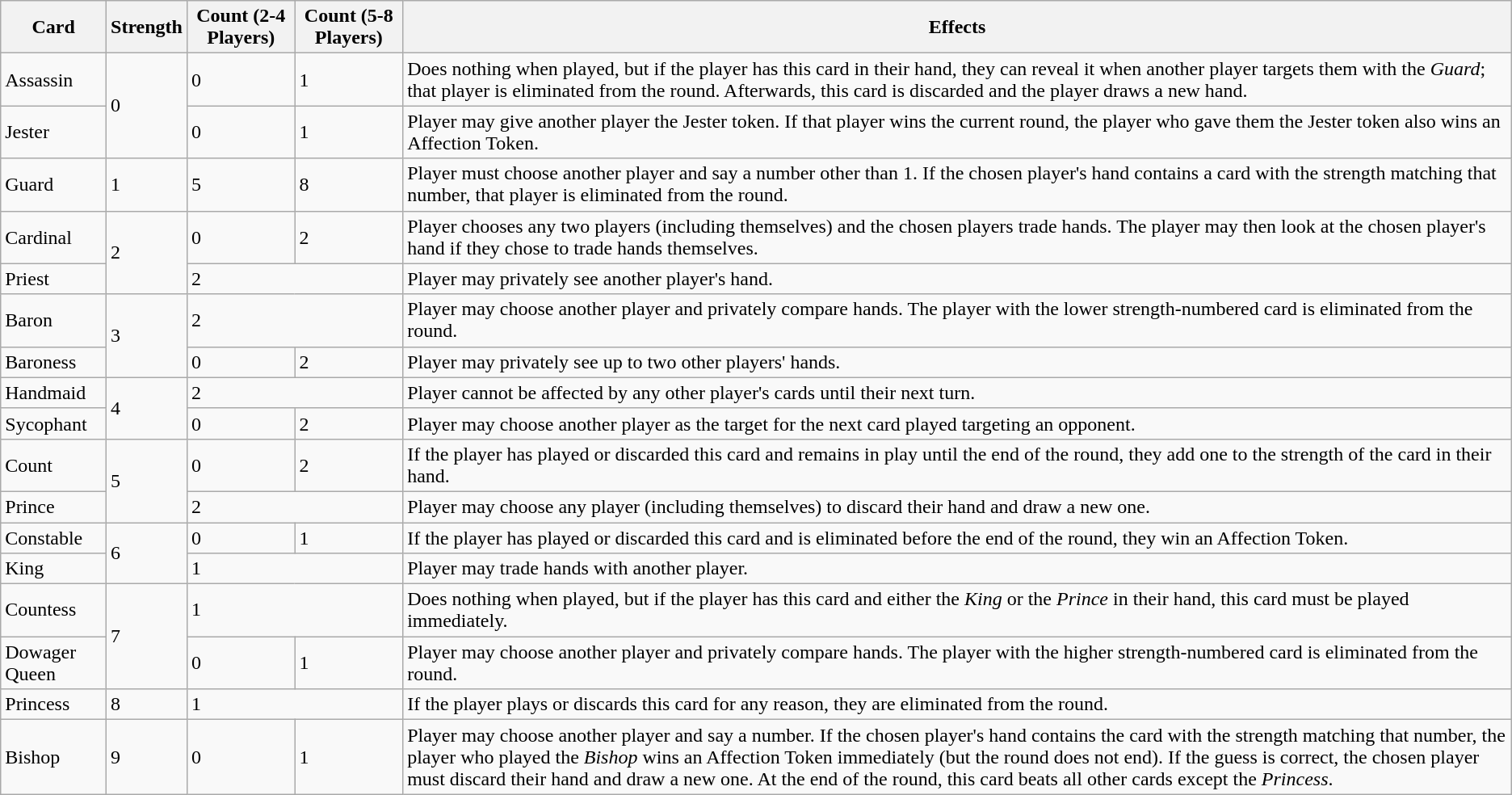<table class="wikitable sortable">
<tr>
<th>Card</th>
<th>Strength</th>
<th>Count (2-4 Players)</th>
<th>Count (5-8 Players)</th>
<th class="unsortable">Effects</th>
</tr>
<tr>
<td>Assassin</td>
<td rowspan=2>0</td>
<td>0</td>
<td>1</td>
<td>Does nothing when played, but if the player has this card in their hand, they can reveal it when another player targets them with the <em>Guard</em>; that player is eliminated from the round. Afterwards, this card is discarded and the player draws a new hand.</td>
</tr>
<tr>
<td>Jester</td>
<td>0</td>
<td>1</td>
<td>Player may give another player the Jester token. If that player wins the current round, the player who gave them the Jester token also wins an Affection Token.</td>
</tr>
<tr>
<td>Guard</td>
<td>1</td>
<td>5</td>
<td>8</td>
<td>Player must choose another player and say a number other than 1. If the chosen player's hand contains a card with the strength matching that number, that player is eliminated from the round.</td>
</tr>
<tr>
<td>Cardinal</td>
<td rowspan=2>2</td>
<td>0</td>
<td>2</td>
<td>Player chooses any two players (including themselves) and the chosen players trade hands. The player may then look at the chosen player's hand if they chose to trade hands themselves.</td>
</tr>
<tr>
<td>Priest</td>
<td colspan=2>2</td>
<td>Player may privately see another player's hand.</td>
</tr>
<tr>
<td>Baron</td>
<td rowspan=2>3</td>
<td colspan=2>2</td>
<td>Player may choose another player and privately compare hands. The player with the lower strength-numbered card is eliminated from the round.</td>
</tr>
<tr>
<td>Baroness</td>
<td>0</td>
<td>2</td>
<td>Player may privately see up to two other players' hands.</td>
</tr>
<tr>
<td>Handmaid</td>
<td rowspan=2>4</td>
<td colspan=2>2</td>
<td>Player cannot be affected by any other player's cards until their next turn.</td>
</tr>
<tr>
<td>Sycophant</td>
<td>0</td>
<td>2</td>
<td>Player may choose another player as the target for the next card played targeting an opponent.</td>
</tr>
<tr>
<td>Count</td>
<td rowspan=2>5</td>
<td>0</td>
<td>2</td>
<td>If the player has played or discarded this card and remains in play until the end of the round, they add one to the strength of the card in their hand.</td>
</tr>
<tr>
<td>Prince</td>
<td colspan=2>2</td>
<td>Player may choose any player (including themselves) to discard their hand and draw a new one.</td>
</tr>
<tr>
<td>Constable</td>
<td rowspan=2>6</td>
<td>0</td>
<td>1</td>
<td>If the player has played or discarded this card and is eliminated before the end of the round, they win an Affection Token.</td>
</tr>
<tr>
<td>King</td>
<td colspan=2>1</td>
<td>Player may trade hands with another player.</td>
</tr>
<tr>
<td>Countess</td>
<td rowspan=2>7</td>
<td colspan=2>1</td>
<td>Does nothing when played, but if the player has this card and either the <em>King</em> or the <em>Prince</em> in their hand, this card must be played immediately.</td>
</tr>
<tr>
<td>Dowager Queen</td>
<td>0</td>
<td>1</td>
<td>Player may choose another player and privately compare hands. The player with the higher strength-numbered card is eliminated from the round.</td>
</tr>
<tr>
<td>Princess</td>
<td>8</td>
<td colspan=2>1</td>
<td>If the player plays or discards this card for any reason, they are eliminated from the round.</td>
</tr>
<tr>
<td>Bishop</td>
<td>9</td>
<td>0</td>
<td>1</td>
<td>Player may choose another player and say a number. If the chosen player's hand contains the card with the strength matching that number, the player who played the <em>Bishop</em> wins an Affection Token immediately (but the round does not end). If the guess is correct, the chosen player must discard their hand and draw a new one. At the end of the round, this card beats all other cards except the <em>Princess</em>.</td>
</tr>
</table>
